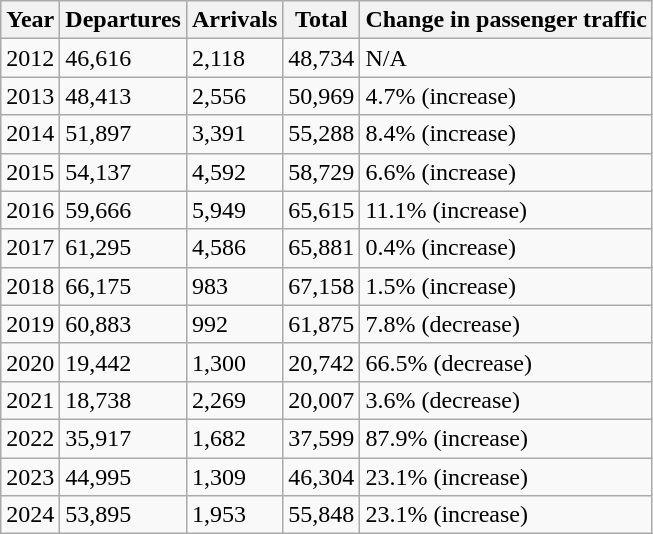<table class="wikitable sortable">
<tr>
<th>Year</th>
<th>Departures</th>
<th>Arrivals</th>
<th>Total</th>
<th>Change in passenger traffic</th>
</tr>
<tr>
<td>2012</td>
<td>46,616</td>
<td>2,118</td>
<td>48,734</td>
<td>N/A</td>
</tr>
<tr>
<td>2013</td>
<td>48,413</td>
<td>2,556</td>
<td>50,969</td>
<td> 4.7% (increase)</td>
</tr>
<tr>
<td>2014</td>
<td>51,897</td>
<td>3,391</td>
<td>55,288</td>
<td> 8.4% (increase)</td>
</tr>
<tr>
<td>2015</td>
<td>54,137</td>
<td>4,592</td>
<td>58,729</td>
<td> 6.6% (increase)</td>
</tr>
<tr>
<td>2016</td>
<td>59,666</td>
<td>5,949</td>
<td>65,615</td>
<td> 11.1% (increase)</td>
</tr>
<tr>
<td>2017</td>
<td>61,295</td>
<td>4,586</td>
<td>65,881</td>
<td> 0.4% (increase)</td>
</tr>
<tr>
<td>2018</td>
<td>66,175</td>
<td>983</td>
<td>67,158</td>
<td> 1.5% (increase)</td>
</tr>
<tr>
<td>2019</td>
<td>60,883</td>
<td>992</td>
<td>61,875</td>
<td> 7.8% (decrease)</td>
</tr>
<tr>
<td>2020</td>
<td>19,442</td>
<td>1,300</td>
<td>20,742</td>
<td> 66.5% (decrease)</td>
</tr>
<tr>
<td>2021</td>
<td>18,738</td>
<td>2,269</td>
<td>20,007</td>
<td> 3.6% (decrease)</td>
</tr>
<tr>
<td>2022</td>
<td>35,917</td>
<td>1,682</td>
<td>37,599</td>
<td> 87.9% (increase)</td>
</tr>
<tr>
<td>2023</td>
<td>44,995</td>
<td>1,309</td>
<td>46,304</td>
<td> 23.1% (increase)</td>
</tr>
<tr>
<td>2024</td>
<td>53,895</td>
<td>1,953</td>
<td>55,848</td>
<td> 23.1% (increase)</td>
</tr>
</table>
